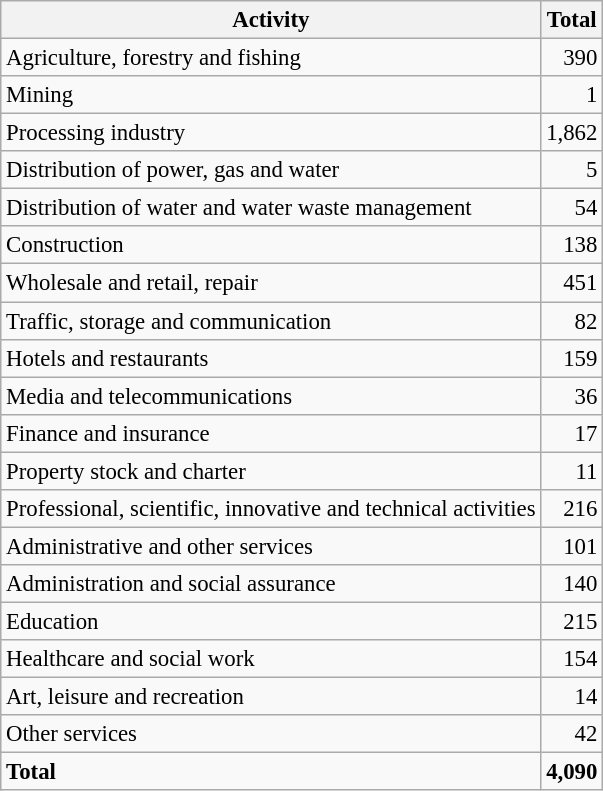<table class="wikitable sortable" style="font-size:95%;">
<tr>
<th>Activity</th>
<th>Total</th>
</tr>
<tr>
<td>Agriculture, forestry and fishing</td>
<td align="right">390</td>
</tr>
<tr>
<td>Mining</td>
<td align="right">1</td>
</tr>
<tr>
<td>Processing industry</td>
<td align="right">1,862</td>
</tr>
<tr>
<td>Distribution of power, gas and water</td>
<td align="right">5</td>
</tr>
<tr>
<td>Distribution of water and water waste management</td>
<td align="right">54</td>
</tr>
<tr>
<td>Construction</td>
<td align="right">138</td>
</tr>
<tr>
<td>Wholesale and retail, repair</td>
<td align="right">451</td>
</tr>
<tr>
<td>Traffic, storage and communication</td>
<td align="right">82</td>
</tr>
<tr>
<td>Hotels and restaurants</td>
<td align="right">159</td>
</tr>
<tr>
<td>Media and telecommunications</td>
<td align="right">36</td>
</tr>
<tr>
<td>Finance and insurance</td>
<td align="right">17</td>
</tr>
<tr>
<td>Property stock and charter</td>
<td align="right">11</td>
</tr>
<tr>
<td>Professional, scientific, innovative and technical activities</td>
<td align="right">216</td>
</tr>
<tr>
<td>Administrative and other services</td>
<td align="right">101</td>
</tr>
<tr>
<td>Administration and social assurance</td>
<td align="right">140</td>
</tr>
<tr>
<td>Education</td>
<td align="right">215</td>
</tr>
<tr>
<td>Healthcare and social work</td>
<td align="right">154</td>
</tr>
<tr>
<td>Art, leisure and recreation</td>
<td align="right">14</td>
</tr>
<tr>
<td>Other services</td>
<td align="right">42</td>
</tr>
<tr class="sortbottom">
<td><strong>Total</strong></td>
<td align="right"><strong>4,090</strong></td>
</tr>
</table>
